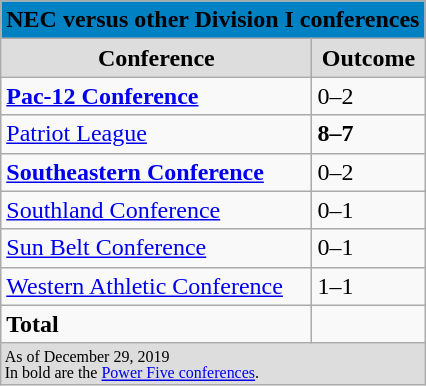<table class="wikitable" style="white-space:nowrap; font-size:100%;">
<tr>
<td colspan="2" style="text-align:center; background:#0081C4;"><span><strong>NEC versus other Division I conferences</strong></span></td>
</tr>
<tr>
<th style="text-align:center; background:#ddd;">Conference</th>
<th style="text-align:center; background:#ddd;">Outcome</th>
</tr>
<tr>
<td><strong><a href='#'>Pac-12 Conference</a></strong></td>
<td>0–2</td>
</tr>
<tr>
<td><a href='#'>Patriot League</a></td>
<td><strong>8–7</strong></td>
</tr>
<tr>
<td><strong><a href='#'>Southeastern Conference</a></strong></td>
<td>0–2</td>
</tr>
<tr>
<td><a href='#'>Southland Conference</a></td>
<td>0–1</td>
</tr>
<tr>
<td><a href='#'>Sun Belt Conference</a></td>
<td>0–1</td>
</tr>
<tr>
<td><a href='#'>Western Athletic Conference</a></td>
<td>1–1</td>
</tr>
<tr>
<td><strong>Total</strong></td>
<td></td>
</tr>
<tr>
<td colspan="2"  style="font-size:8pt; text-align:left; background:#ddd;">As of December 29, 2019 <br> In bold are the <a href='#'>Power Five conferences</a>.</td>
</tr>
</table>
